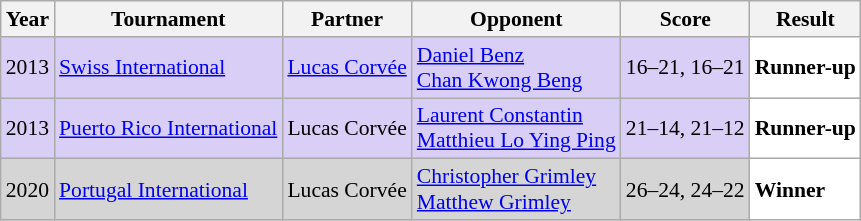<table class="sortable wikitable" style="font-size: 90%;">
<tr>
<th>Year</th>
<th>Tournament</th>
<th>Partner</th>
<th>Opponent</th>
<th>Score</th>
<th>Result</th>
</tr>
<tr style="background:#D8CEF6">
<td align="center">2013</td>
<td align="left"><a href='#'>Swiss International</a></td>
<td align="left"> <a href='#'>Lucas Corvée</a></td>
<td align="left"> <a href='#'>Daniel Benz</a><br> <a href='#'>Chan Kwong Beng</a></td>
<td align="left">16–21, 16–21</td>
<td style="text-align:left; background:white"> <strong>Runner-up</strong></td>
</tr>
<tr style="background:#D8CEF6">
<td align="center">2013</td>
<td align="left"><a href='#'>Puerto Rico International</a></td>
<td align="left"> Lucas Corvée</td>
<td align="left"> <a href='#'>Laurent Constantin</a><br> <a href='#'>Matthieu Lo Ying Ping</a></td>
<td align="left">21–14, 21–12</td>
<td style="text-align:left; background:white"> <strong>Runner-up</strong></td>
</tr>
<tr style="background:#D5D5D5">
<td align="center">2020</td>
<td align="left"><a href='#'>Portugal International</a></td>
<td align="left"> Lucas Corvée</td>
<td align="left"> <a href='#'>Christopher Grimley</a><br> <a href='#'>Matthew Grimley</a></td>
<td align="left">26–24, 24–22</td>
<td style="text-align:left; background:white"> <strong>Winner</strong></td>
</tr>
</table>
